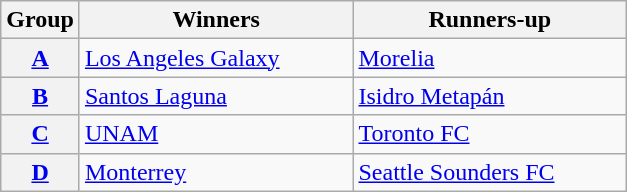<table class=wikitable>
<tr>
<th>Group</th>
<th width=175>Winners</th>
<th width=175>Runners-up</th>
</tr>
<tr>
<th><a href='#'>A</a></th>
<td> <a href='#'>Los Angeles Galaxy</a></td>
<td> <a href='#'>Morelia</a></td>
</tr>
<tr>
<th><a href='#'>B</a></th>
<td> <a href='#'>Santos Laguna</a></td>
<td> <a href='#'>Isidro Metapán</a></td>
</tr>
<tr>
<th><a href='#'>C</a></th>
<td> <a href='#'>UNAM</a></td>
<td> <a href='#'>Toronto FC</a></td>
</tr>
<tr>
<th><a href='#'>D</a></th>
<td> <a href='#'>Monterrey</a></td>
<td> <a href='#'>Seattle Sounders FC</a></td>
</tr>
</table>
